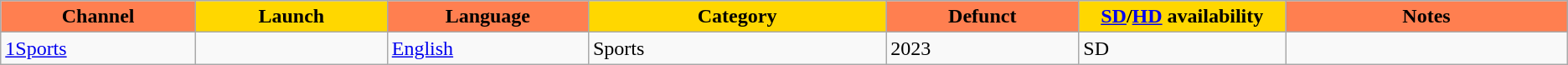<table class="wikitable" style="text-align:middle;">
<tr>
<th style="width:180pt; background:Coral;">Channel</th>
<th style="width:180pt; background:Gold;">Launch</th>
<th style="width:180pt; background:Coral;">Language</th>
<th style="width:300pt; background:Gold;">Category</th>
<th style="width:180pt; background:Coral;">Defunct</th>
<th style="width:180pt; background:Gold;"><a href='#'>SD</a>/<a href='#'>HD</a> availability</th>
<th style="width:300pt; background:Coral;">Notes</th>
</tr>
<tr>
<td><a href='#'>1Sports</a></td>
<td></td>
<td><a href='#'>English</a></td>
<td>Sports</td>
<td>2023</td>
<td>SD</td>
<td></td>
</tr>
</table>
